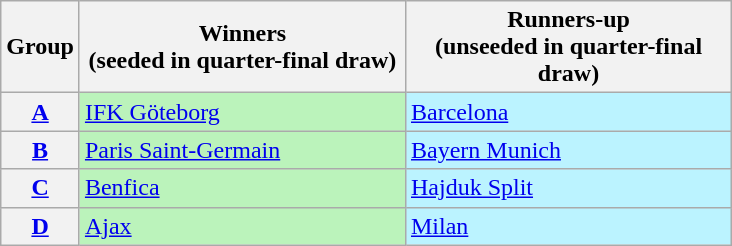<table class="wikitable">
<tr>
<th>Group</th>
<th width=210>Winners<br>(seeded in quarter-final draw)</th>
<th width=210>Runners-up<br>(unseeded in quarter-final draw)</th>
</tr>
<tr>
<th><a href='#'>A</a></th>
<td bgcolor=#BBF3BB> <a href='#'>IFK Göteborg</a></td>
<td bgcolor=#BBF3FF> <a href='#'>Barcelona</a></td>
</tr>
<tr>
<th><a href='#'>B</a></th>
<td bgcolor=#BBF3BB> <a href='#'>Paris Saint-Germain</a></td>
<td bgcolor=#BBF3FF> <a href='#'>Bayern Munich</a></td>
</tr>
<tr>
<th><a href='#'>C</a></th>
<td bgcolor=#BBF3BB> <a href='#'>Benfica</a></td>
<td bgcolor=#BBF3FF> <a href='#'>Hajduk Split</a></td>
</tr>
<tr>
<th><a href='#'>D</a></th>
<td bgcolor=#BBF3BB> <a href='#'>Ajax</a></td>
<td bgcolor=#BBF3FF> <a href='#'>Milan</a></td>
</tr>
</table>
